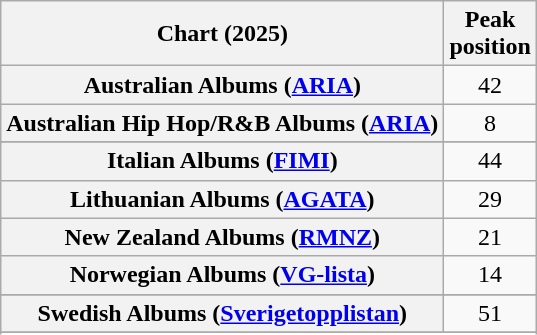<table class="wikitable sortable plainrowheaders" style="text-align:center">
<tr>
<th scope="col">Chart (2025)</th>
<th scope="col">Peak<br>position</th>
</tr>
<tr>
<th scope="row">Australian Albums (<a href='#'>ARIA</a>)</th>
<td>42</td>
</tr>
<tr>
<th scope="row">Australian Hip Hop/R&B Albums (<a href='#'>ARIA</a>)</th>
<td>8</td>
</tr>
<tr>
</tr>
<tr>
</tr>
<tr>
</tr>
<tr>
</tr>
<tr>
</tr>
<tr>
</tr>
<tr>
</tr>
<tr>
</tr>
<tr>
</tr>
<tr>
</tr>
<tr>
</tr>
<tr>
<th scope="row">Italian Albums (<a href='#'>FIMI</a>)</th>
<td>44</td>
</tr>
<tr>
<th scope="row">Lithuanian Albums (<a href='#'>AGATA</a>)</th>
<td>29</td>
</tr>
<tr>
<th scope="row">New Zealand Albums (<a href='#'>RMNZ</a>)</th>
<td>21</td>
</tr>
<tr>
<th scope="row">Norwegian Albums (<a href='#'>VG-lista</a>)</th>
<td>14</td>
</tr>
<tr>
</tr>
<tr>
<th scope="row">Swedish Albums (<a href='#'>Sverigetopplistan</a>)</th>
<td>51</td>
</tr>
<tr>
</tr>
<tr>
</tr>
<tr>
</tr>
<tr>
</tr>
</table>
